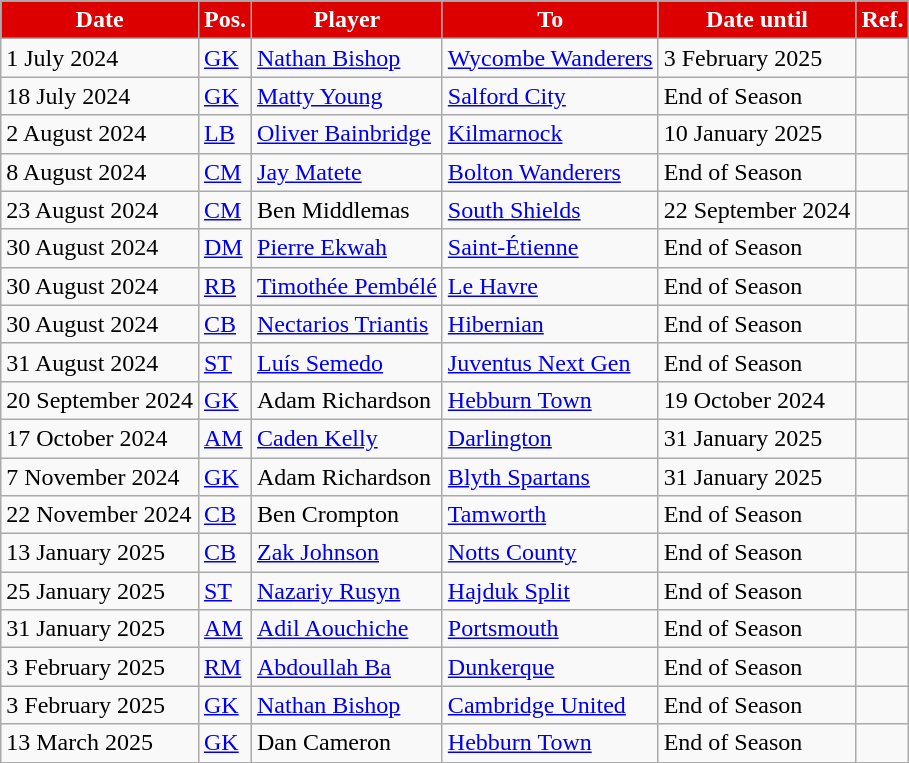<table class="wikitable plainrowheaders sortable">
<tr>
<th style="background:#DD0000;color:#FFFFFF;">Date</th>
<th style="background:#DD0000;color:#FFFFFF;">Pos.</th>
<th style="background:#DD0000;color:#FFFFFF;">Player</th>
<th style="background:#DD0000;color:#FFFFFF;">To</th>
<th style="background:#DD0000;color:#FFFFFF;">Date until</th>
<th style="background:#DD0000;color:#FFFFFF;">Ref.</th>
</tr>
<tr>
<td>1 July 2024</td>
<td><a href='#'>GK</a></td>
<td> <a href='#'>Nathan Bishop</a></td>
<td> <a href='#'>Wycombe Wanderers</a></td>
<td>3 February 2025</td>
<td></td>
</tr>
<tr>
<td>18 July 2024</td>
<td><a href='#'>GK</a></td>
<td> <a href='#'>Matty Young</a></td>
<td> <a href='#'>Salford City</a></td>
<td>End of Season</td>
<td></td>
</tr>
<tr>
<td>2 August 2024</td>
<td><a href='#'>LB</a></td>
<td> <a href='#'>Oliver Bainbridge</a></td>
<td> <a href='#'>Kilmarnock</a></td>
<td>10 January 2025</td>
<td></td>
</tr>
<tr>
<td>8 August 2024</td>
<td><a href='#'>CM</a></td>
<td> <a href='#'>Jay Matete</a></td>
<td> <a href='#'>Bolton Wanderers</a></td>
<td>End of Season</td>
<td></td>
</tr>
<tr>
<td>23 August 2024</td>
<td><a href='#'>CM</a></td>
<td> Ben Middlemas</td>
<td> <a href='#'>South Shields</a></td>
<td>22 September 2024</td>
<td></td>
</tr>
<tr>
<td>30 August 2024</td>
<td><a href='#'>DM</a></td>
<td> <a href='#'>Pierre Ekwah</a></td>
<td> <a href='#'>Saint-Étienne</a></td>
<td>End of Season</td>
<td></td>
</tr>
<tr>
<td>30 August 2024</td>
<td><a href='#'>RB</a></td>
<td> <a href='#'>Timothée Pembélé</a></td>
<td> <a href='#'>Le Havre</a></td>
<td>End of Season</td>
<td></td>
</tr>
<tr>
<td>30 August 2024</td>
<td><a href='#'>CB</a></td>
<td> <a href='#'>Nectarios Triantis</a></td>
<td> <a href='#'>Hibernian</a></td>
<td>End of Season</td>
<td></td>
</tr>
<tr>
<td>31 August 2024</td>
<td><a href='#'>ST</a></td>
<td> <a href='#'>Luís Semedo</a></td>
<td> <a href='#'>Juventus Next Gen</a></td>
<td>End of Season</td>
<td></td>
</tr>
<tr>
<td>20 September 2024</td>
<td><a href='#'>GK</a></td>
<td> Adam Richardson</td>
<td> <a href='#'>Hebburn Town</a></td>
<td>19 October 2024</td>
<td></td>
</tr>
<tr>
<td>17 October 2024</td>
<td><a href='#'>AM</a></td>
<td> <a href='#'>Caden Kelly</a></td>
<td> <a href='#'>Darlington</a></td>
<td>31 January 2025</td>
<td></td>
</tr>
<tr>
<td>7 November 2024</td>
<td><a href='#'>GK</a></td>
<td> Adam Richardson</td>
<td> <a href='#'>Blyth Spartans</a></td>
<td>31 January 2025</td>
<td></td>
</tr>
<tr>
<td>22 November 2024</td>
<td><a href='#'>CB</a></td>
<td> Ben Crompton</td>
<td> <a href='#'>Tamworth</a></td>
<td>End of Season</td>
<td></td>
</tr>
<tr>
<td>13 January 2025</td>
<td><a href='#'>CB</a></td>
<td> <a href='#'>Zak Johnson</a></td>
<td> <a href='#'>Notts County</a></td>
<td>End of Season</td>
<td></td>
</tr>
<tr>
<td>25 January 2025</td>
<td><a href='#'>ST</a></td>
<td> <a href='#'>Nazariy Rusyn</a></td>
<td> <a href='#'>Hajduk Split</a></td>
<td>End of Season</td>
<td></td>
</tr>
<tr>
<td>31 January 2025</td>
<td><a href='#'>AM</a></td>
<td> <a href='#'>Adil Aouchiche</a></td>
<td> <a href='#'>Portsmouth</a></td>
<td>End of Season</td>
<td></td>
</tr>
<tr>
<td>3 February 2025</td>
<td><a href='#'>RM</a></td>
<td> <a href='#'>Abdoullah Ba</a></td>
<td> <a href='#'>Dunkerque</a></td>
<td>End of Season</td>
<td></td>
</tr>
<tr>
<td>3 February 2025</td>
<td><a href='#'>GK</a></td>
<td> <a href='#'>Nathan Bishop</a></td>
<td> <a href='#'>Cambridge United</a></td>
<td>End of Season</td>
<td></td>
</tr>
<tr>
<td>13 March 2025</td>
<td><a href='#'>GK</a></td>
<td> Dan Cameron</td>
<td> <a href='#'>Hebburn Town</a></td>
<td>End of Season</td>
<td></td>
</tr>
</table>
